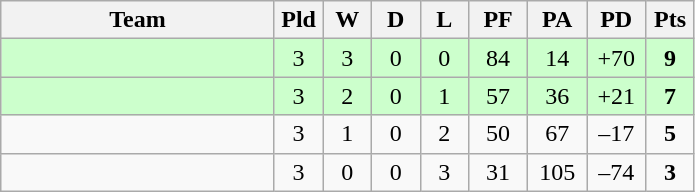<table class="wikitable" style="text-align:center;">
<tr>
<th width=175>Team</th>
<th width=25 abbr="Played">Pld</th>
<th width=25 abbr="Won">W</th>
<th width=25 abbr="Drawn">D</th>
<th width=25 abbr="Lost">L</th>
<th width=32 abbr="Points for">PF</th>
<th width=32 abbr="Points against">PA</th>
<th width=32 abbr="Points difference">PD</th>
<th width=25 abbr="Points">Pts</th>
</tr>
<tr bgcolor=ccffcc>
<td align=left></td>
<td>3</td>
<td>3</td>
<td>0</td>
<td>0</td>
<td>84</td>
<td>14</td>
<td>+70</td>
<td><strong>9</strong></td>
</tr>
<tr bgcolor=ccffcc>
<td align=left></td>
<td>3</td>
<td>2</td>
<td>0</td>
<td>1</td>
<td>57</td>
<td>36</td>
<td>+21</td>
<td><strong>7</strong></td>
</tr>
<tr>
<td align=left></td>
<td>3</td>
<td>1</td>
<td>0</td>
<td>2</td>
<td>50</td>
<td>67</td>
<td>–17</td>
<td><strong>5</strong></td>
</tr>
<tr>
<td align=left></td>
<td>3</td>
<td>0</td>
<td>0</td>
<td>3</td>
<td>31</td>
<td>105</td>
<td>–74</td>
<td><strong>3</strong></td>
</tr>
</table>
